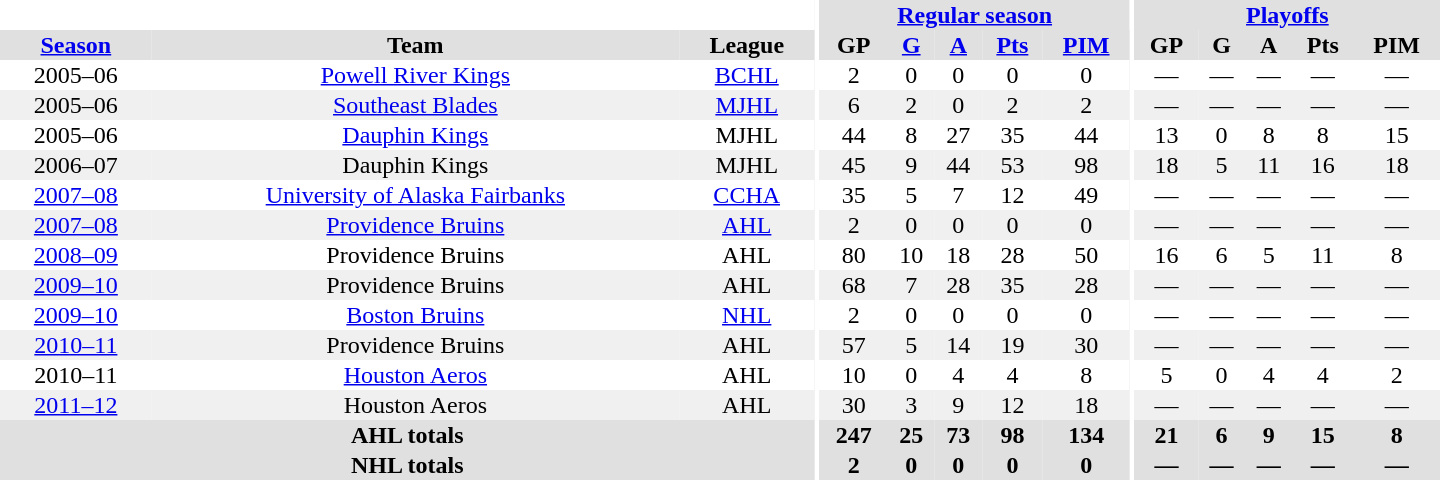<table border="0" cellpadding="1" cellspacing="0" style="text-align:center; width:60em">
<tr bgcolor="#e0e0e0">
<th colspan="3" bgcolor="#ffffff"></th>
<th rowspan="100" bgcolor="#ffffff"></th>
<th colspan="5"><a href='#'>Regular season</a></th>
<th rowspan="100" bgcolor="#ffffff"></th>
<th colspan="5"><a href='#'>Playoffs</a></th>
</tr>
<tr bgcolor="#e0e0e0">
<th><a href='#'>Season</a></th>
<th>Team</th>
<th>League</th>
<th>GP</th>
<th><a href='#'>G</a></th>
<th><a href='#'>A</a></th>
<th><a href='#'>Pts</a></th>
<th><a href='#'>PIM</a></th>
<th>GP</th>
<th>G</th>
<th>A</th>
<th>Pts</th>
<th>PIM</th>
</tr>
<tr>
<td>2005–06</td>
<td><a href='#'>Powell River Kings</a></td>
<td><a href='#'>BCHL</a></td>
<td>2</td>
<td>0</td>
<td>0</td>
<td>0</td>
<td>0</td>
<td>—</td>
<td>—</td>
<td>—</td>
<td>—</td>
<td>—</td>
</tr>
<tr bgcolor="#f0f0f0">
<td>2005–06</td>
<td><a href='#'>Southeast Blades</a></td>
<td><a href='#'>MJHL</a></td>
<td>6</td>
<td>2</td>
<td>0</td>
<td>2</td>
<td>2</td>
<td>—</td>
<td>—</td>
<td>—</td>
<td>—</td>
<td>—</td>
</tr>
<tr>
<td>2005–06</td>
<td><a href='#'>Dauphin Kings</a></td>
<td>MJHL</td>
<td>44</td>
<td>8</td>
<td>27</td>
<td>35</td>
<td>44</td>
<td>13</td>
<td>0</td>
<td>8</td>
<td>8</td>
<td>15</td>
</tr>
<tr bgcolor="#f0f0f0">
<td>2006–07</td>
<td>Dauphin Kings</td>
<td>MJHL</td>
<td>45</td>
<td>9</td>
<td>44</td>
<td>53</td>
<td>98</td>
<td>18</td>
<td>5</td>
<td>11</td>
<td>16</td>
<td>18</td>
</tr>
<tr>
<td><a href='#'>2007–08</a></td>
<td><a href='#'>University of Alaska Fairbanks</a></td>
<td><a href='#'>CCHA</a></td>
<td>35</td>
<td>5</td>
<td>7</td>
<td>12</td>
<td>49</td>
<td>—</td>
<td>—</td>
<td>—</td>
<td>—</td>
<td>—</td>
</tr>
<tr bgcolor="#f0f0f0">
<td><a href='#'>2007–08</a></td>
<td><a href='#'>Providence Bruins</a></td>
<td><a href='#'>AHL</a></td>
<td>2</td>
<td>0</td>
<td>0</td>
<td>0</td>
<td>0</td>
<td>—</td>
<td>—</td>
<td>—</td>
<td>—</td>
<td>—</td>
</tr>
<tr>
<td><a href='#'>2008–09</a></td>
<td>Providence Bruins</td>
<td>AHL</td>
<td>80</td>
<td>10</td>
<td>18</td>
<td>28</td>
<td>50</td>
<td>16</td>
<td>6</td>
<td>5</td>
<td>11</td>
<td>8</td>
</tr>
<tr bgcolor="#f0f0f0">
<td><a href='#'>2009–10</a></td>
<td>Providence Bruins</td>
<td>AHL</td>
<td>68</td>
<td>7</td>
<td>28</td>
<td>35</td>
<td>28</td>
<td>—</td>
<td>—</td>
<td>—</td>
<td>—</td>
<td>—</td>
</tr>
<tr>
<td><a href='#'>2009–10</a></td>
<td><a href='#'>Boston Bruins</a></td>
<td><a href='#'>NHL</a></td>
<td>2</td>
<td>0</td>
<td>0</td>
<td>0</td>
<td>0</td>
<td>—</td>
<td>—</td>
<td>—</td>
<td>—</td>
<td>—</td>
</tr>
<tr bgcolor="#f0f0f0">
<td><a href='#'>2010–11</a></td>
<td>Providence Bruins</td>
<td>AHL</td>
<td>57</td>
<td>5</td>
<td>14</td>
<td>19</td>
<td>30</td>
<td>—</td>
<td>—</td>
<td>—</td>
<td>—</td>
<td>—</td>
</tr>
<tr>
<td>2010–11</td>
<td><a href='#'>Houston Aeros</a></td>
<td>AHL</td>
<td>10</td>
<td>0</td>
<td>4</td>
<td>4</td>
<td>8</td>
<td>5</td>
<td>0</td>
<td>4</td>
<td>4</td>
<td>2</td>
</tr>
<tr bgcolor="#f0f0f0">
<td><a href='#'>2011–12</a></td>
<td>Houston Aeros</td>
<td>AHL</td>
<td>30</td>
<td>3</td>
<td>9</td>
<td>12</td>
<td>18</td>
<td>—</td>
<td>—</td>
<td>—</td>
<td>—</td>
<td>—</td>
</tr>
<tr bgcolor="#e0e0e0">
<th colspan="3">AHL totals</th>
<th>247</th>
<th>25</th>
<th>73</th>
<th>98</th>
<th>134</th>
<th>21</th>
<th>6</th>
<th>9</th>
<th>15</th>
<th>8</th>
</tr>
<tr bgcolor="#e0e0e0">
<th colspan="3">NHL totals</th>
<th>2</th>
<th>0</th>
<th>0</th>
<th>0</th>
<th>0</th>
<th>—</th>
<th>—</th>
<th>—</th>
<th>—</th>
<th>—</th>
</tr>
</table>
